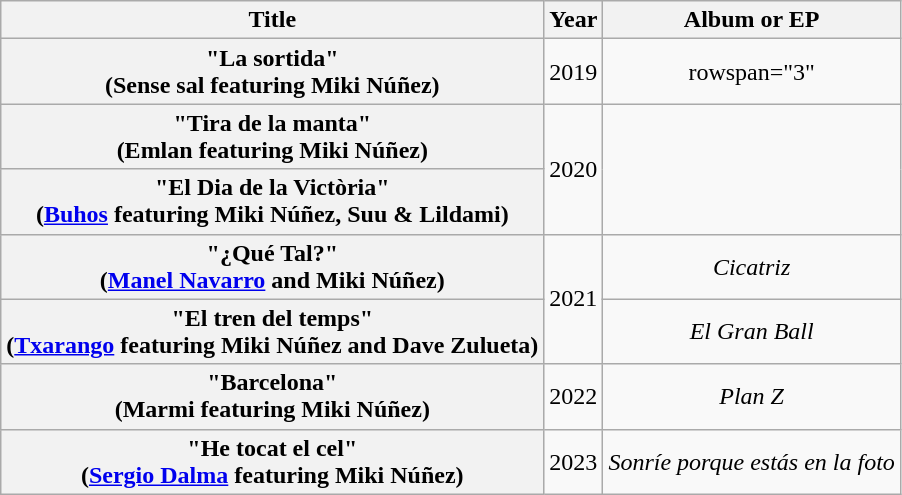<table class="wikitable plainrowheaders" style="text-align:center;">
<tr>
<th scope="col">Title</th>
<th scope="col">Year</th>
<th scope="col">Album or EP</th>
</tr>
<tr>
<th scope="row">"La sortida"<br><span>(Sense sal featuring Miki Núñez)</span></th>
<td>2019</td>
<td>rowspan="3" </td>
</tr>
<tr>
<th scope="row">"Tira de la manta"<br><span>(Emlan featuring Miki Núñez)</span></th>
<td rowspan="2">2020</td>
</tr>
<tr>
<th scope="row">"El Dia de la Victòria"<br><span>(<a href='#'>Buhos</a> featuring Miki Núñez, Suu & Lildami)</span></th>
</tr>
<tr>
<th scope="row">"¿Qué Tal?"<br><span>(<a href='#'>Manel Navarro</a> and Miki Núñez)</span></th>
<td rowspan="2">2021</td>
<td><em>Cicatriz</em></td>
</tr>
<tr>
<th scope="row">"El tren del temps"<br><span>(<a href='#'>Txarango</a> featuring Miki Núñez and Dave Zulueta)</span></th>
<td><em>El Gran Ball</em></td>
</tr>
<tr>
<th scope="row">"Barcelona"<br><span>(Marmi featuring Miki Núñez)</span></th>
<td>2022</td>
<td><em>Plan Z</em></td>
</tr>
<tr>
<th scope="row">"He tocat el cel"<br><span>(<a href='#'>Sergio Dalma</a> featuring Miki Núñez)</span></th>
<td>2023</td>
<td><em>Sonríe porque estás en la foto</em></td>
</tr>
</table>
